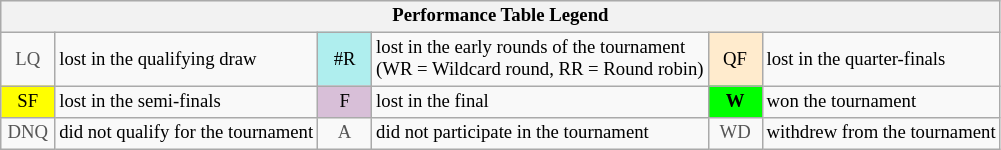<table class="wikitable" style="font-size:78%;">
<tr bgcolor="#efefef">
<th colspan="6">Performance Table Legend</th>
</tr>
<tr>
<td align="center" style="color:#555555;" width="30">LQ</td>
<td>lost in the qualifying draw</td>
<td align="center" style="background:#afeeee;">#R</td>
<td>lost in the early rounds of the tournament<br>(WR = Wildcard round, RR = Round robin)</td>
<td align="center" style="background:#ffebcd;">QF</td>
<td>lost in the quarter-finals</td>
</tr>
<tr>
<td align="center" style="background:yellow;">SF</td>
<td>lost in the semi-finals</td>
<td align="center" style="background:#D8BFD8;">F</td>
<td>lost in the final</td>
<td align="center" style="background:#00ff00;"><strong>W</strong></td>
<td>won the tournament</td>
</tr>
<tr>
<td align="center" style="color:#555555;" width="30">DNQ</td>
<td>did not qualify for the tournament</td>
<td align="center" style="color:#555555;" width="30">A</td>
<td>did not participate in the tournament</td>
<td align="center" style="color:#555555;" width="30">WD</td>
<td>withdrew from the tournament</td>
</tr>
</table>
